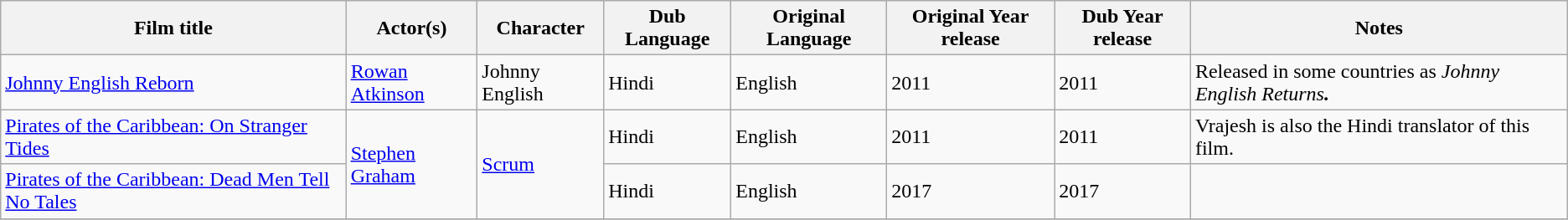<table class="wikitable">
<tr>
<th>Film title</th>
<th>Actor(s)</th>
<th>Character</th>
<th>Dub Language</th>
<th>Original Language</th>
<th>Original Year release</th>
<th>Dub Year release</th>
<th>Notes</th>
</tr>
<tr>
<td><a href='#'>Johnny English Reborn</a></td>
<td><a href='#'>Rowan Atkinson</a></td>
<td>Johnny English</td>
<td>Hindi</td>
<td>English</td>
<td>2011</td>
<td>2011</td>
<td>Released in some countries as <em>Johnny English Returns<strong><em>.<strong></td>
</tr>
<tr>
<td><a href='#'>Pirates of the Caribbean: On Stranger Tides</a></td>
<td rowspan="2"><a href='#'>Stephen Graham</a></td>
<td rowspan="2"><a href='#'>Scrum</a></td>
<td>Hindi</td>
<td>English</td>
<td>2011</td>
<td>2011</td>
<td>Vrajesh is also the Hindi translator of this film.</td>
</tr>
<tr>
<td><a href='#'>Pirates of the Caribbean: Dead Men Tell No Tales</a></td>
<td>Hindi</td>
<td>English</td>
<td>2017</td>
<td>2017</td>
<td></td>
</tr>
<tr>
</tr>
</table>
